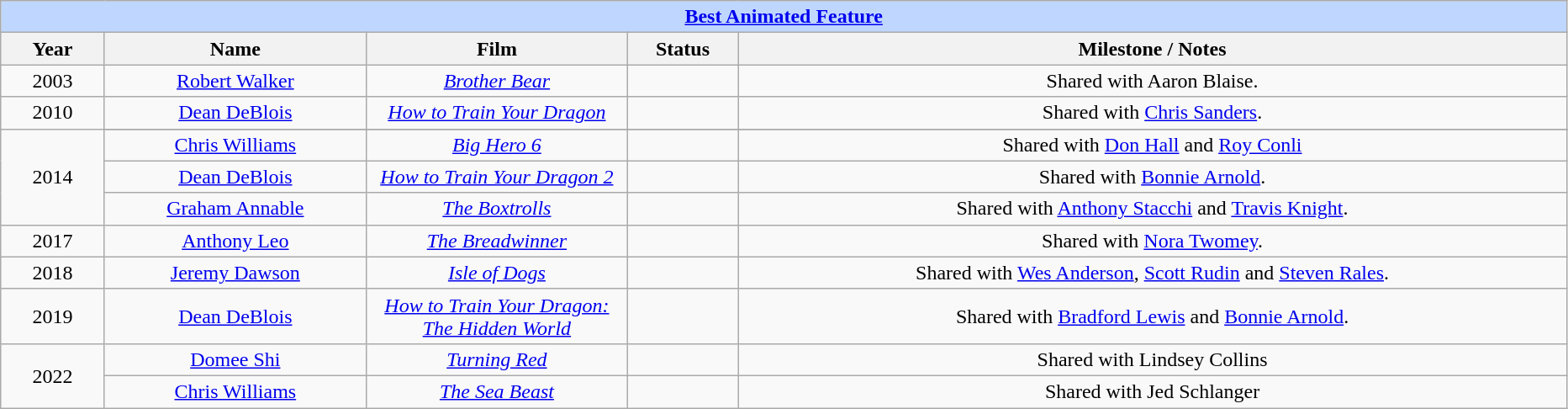<table class="wikitable" style="text-align: center">
<tr style="background:#bfd7ff;">
<td colspan="6" style="text-align:center;"><strong><a href='#'>Best Animated Feature</a></strong></td>
</tr>
<tr style="background:#ebft5ff;">
<th style="width:075px;">Year</th>
<th style="width:200px;">Name</th>
<th style="width:200px;">Film</th>
<th style="width:080px;">Status</th>
<th style="width:650px;">Milestone / Notes</th>
</tr>
<tr>
<td>2003</td>
<td><a href='#'>Robert Walker</a></td>
<td><em><a href='#'>Brother Bear</a></em></td>
<td></td>
<td>Shared with Aaron Blaise.</td>
</tr>
<tr>
<td>2010</td>
<td><a href='#'>Dean DeBlois</a></td>
<td><em><a href='#'>How to Train Your Dragon</a></em></td>
<td></td>
<td>Shared with <a href='#'>Chris Sanders</a>.</td>
</tr>
<tr>
<td rowspan="4">2014</td>
</tr>
<tr>
<td><a href='#'>Chris Williams</a></td>
<td><em><a href='#'>Big Hero 6</a></em></td>
<td></td>
<td>Shared with <a href='#'>Don Hall</a> and <a href='#'>Roy Conli</a></td>
</tr>
<tr>
<td><a href='#'>Dean DeBlois</a></td>
<td><em><a href='#'>How to Train Your Dragon 2</a></em></td>
<td></td>
<td>Shared with <a href='#'>Bonnie Arnold</a>.</td>
</tr>
<tr>
<td><a href='#'>Graham Annable</a></td>
<td><em><a href='#'>The Boxtrolls</a></em></td>
<td></td>
<td>Shared with <a href='#'>Anthony Stacchi</a> and <a href='#'>Travis Knight</a>.</td>
</tr>
<tr>
<td>2017</td>
<td><a href='#'>Anthony Leo</a></td>
<td><em><a href='#'>The Breadwinner</a></em></td>
<td></td>
<td>Shared with <a href='#'>Nora Twomey</a>.</td>
</tr>
<tr>
<td>2018</td>
<td><a href='#'>Jeremy Dawson</a></td>
<td><em><a href='#'>Isle of Dogs</a></em></td>
<td></td>
<td>Shared with <a href='#'>Wes Anderson</a>, <a href='#'>Scott Rudin</a> and <a href='#'>Steven Rales</a>.</td>
</tr>
<tr>
<td>2019</td>
<td><a href='#'>Dean DeBlois</a></td>
<td><em><a href='#'>How to Train Your Dragon: The Hidden World</a></em></td>
<td></td>
<td>Shared with <a href='#'>Bradford Lewis</a> and <a href='#'>Bonnie Arnold</a>.</td>
</tr>
<tr>
<td rowspan=2>2022</td>
<td><a href='#'>Domee Shi</a></td>
<td><em><a href='#'>Turning Red</a></em></td>
<td></td>
<td>Shared with Lindsey Collins</td>
</tr>
<tr>
<td><a href='#'>Chris Williams</a></td>
<td><em><a href='#'>The Sea Beast</a></em></td>
<td></td>
<td>Shared with Jed Schlanger</td>
</tr>
</table>
